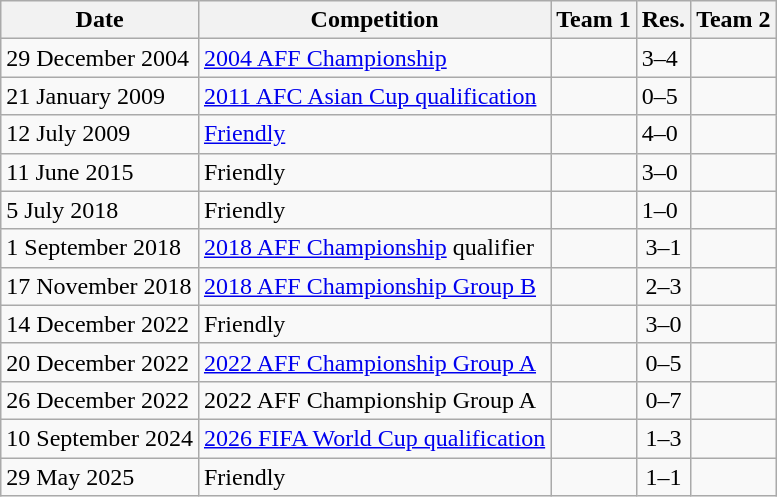<table class="wikitable">
<tr>
<th>Date</th>
<th>Competition</th>
<th>Team 1</th>
<th>Res.</th>
<th>Team 2</th>
</tr>
<tr>
<td>29 December 2004</td>
<td><a href='#'>2004 AFF Championship</a></td>
<td></td>
<td>3–4</td>
<td></td>
</tr>
<tr>
<td>21 January 2009</td>
<td><a href='#'>2011 AFC Asian Cup qualification</a></td>
<td></td>
<td>0–5</td>
<td></td>
</tr>
<tr>
<td>12 July 2009</td>
<td><a href='#'>Friendly</a></td>
<td></td>
<td>4–0</td>
<td></td>
</tr>
<tr>
<td>11 June 2015</td>
<td>Friendly</td>
<td></td>
<td>3–0</td>
<td></td>
</tr>
<tr>
<td>5 July 2018</td>
<td>Friendly</td>
<td></td>
<td>1–0</td>
<td></td>
</tr>
<tr>
<td>1 September 2018</td>
<td><a href='#'>2018 AFF Championship</a> qualifier</td>
<td></td>
<td align=center>3–1</td>
<td></td>
</tr>
<tr>
<td>17 November 2018</td>
<td><a href='#'>2018 AFF Championship Group B</a></td>
<td></td>
<td align=center>2–3</td>
<td></td>
</tr>
<tr>
<td>14 December 2022</td>
<td>Friendly</td>
<td></td>
<td align=center>3–0</td>
<td></td>
</tr>
<tr>
<td>20 December 2022</td>
<td><a href='#'>2022 AFF Championship Group A</a></td>
<td></td>
<td align=center>0–5</td>
<td></td>
</tr>
<tr>
<td>26 December 2022</td>
<td>2022 AFF Championship Group A</td>
<td></td>
<td align=center>0–7</td>
<td></td>
</tr>
<tr>
<td>10 September 2024</td>
<td><a href='#'>2026 FIFA World Cup qualification</a></td>
<td></td>
<td align=center>1–3</td>
<td></td>
</tr>
<tr>
<td>29 May 2025</td>
<td>Friendly</td>
<td></td>
<td align=center>1–1</td>
<td></td>
</tr>
</table>
